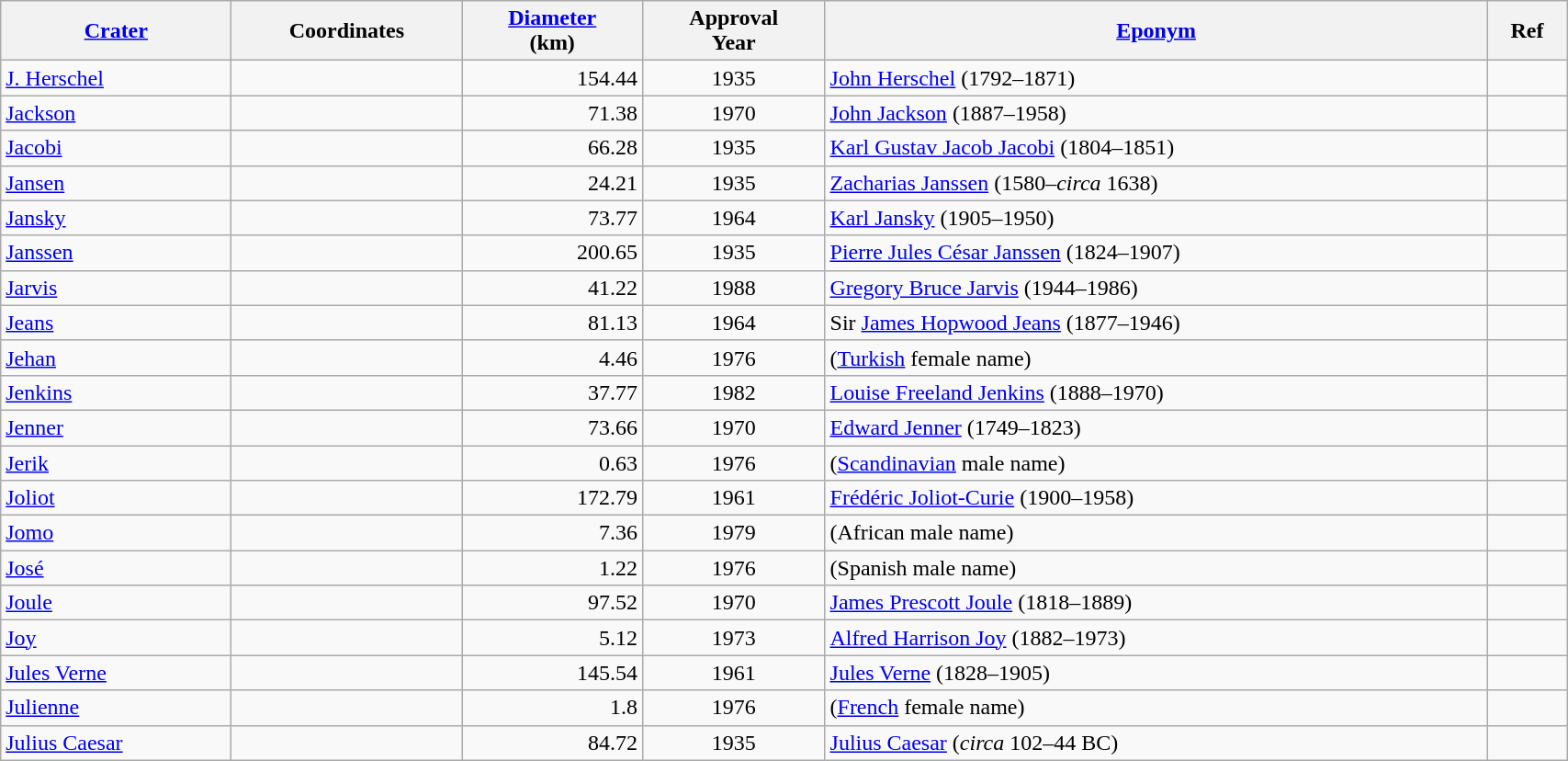<table class="wikitable sortable" style="min-width: 90%">
<tr>
<th style="width:10em"><a href='#'>Crater</a></th>
<th data-sort-type="number" style="width:10em">Coordinates</th>
<th><a href='#'>Diameter</a><br>(km)</th>
<th>Approval<br>Year</th>
<th><a href='#'>Eponym</a></th>
<th>Ref</th>
</tr>
<tr id="J. Herschel">
<td><a href='#'>J. Herschel</a></td>
<td></td>
<td align=right>154.44</td>
<td align=center>1935</td>
<td><a href='#'>John Herschel</a> (1792–1871)</td>
<td></td>
</tr>
<tr id="Jackson">
<td><a href='#'>Jackson</a></td>
<td></td>
<td align=right>71.38</td>
<td align=center>1970</td>
<td><a href='#'>John Jackson</a> (1887–1958)</td>
<td></td>
</tr>
<tr id="Jacobi">
<td><a href='#'>Jacobi</a></td>
<td></td>
<td align=right>66.28</td>
<td align=center>1935</td>
<td><a href='#'>Karl Gustav Jacob Jacobi</a> (1804–1851)</td>
<td></td>
</tr>
<tr id="Jansen">
<td><a href='#'>Jansen</a></td>
<td></td>
<td align=right>24.21</td>
<td align=center>1935</td>
<td><a href='#'>Zacharias Janssen</a> (1580–<em>circa</em> 1638)</td>
<td></td>
</tr>
<tr id="Jansky">
<td><a href='#'>Jansky</a></td>
<td></td>
<td align=right>73.77</td>
<td align=center>1964</td>
<td><a href='#'>Karl Jansky</a> (1905–1950)</td>
<td></td>
</tr>
<tr id="Janssen">
<td><a href='#'>Janssen</a></td>
<td></td>
<td align=right>200.65</td>
<td align=center>1935</td>
<td><a href='#'>Pierre Jules César Janssen</a> (1824–1907)</td>
<td></td>
</tr>
<tr id="Jarvis">
<td><a href='#'>Jarvis</a></td>
<td></td>
<td align=right>41.22</td>
<td align=center>1988</td>
<td><a href='#'>Gregory Bruce Jarvis</a> (1944–1986)</td>
<td></td>
</tr>
<tr id="Jeans">
<td><a href='#'>Jeans</a></td>
<td></td>
<td align=right>81.13</td>
<td align=center>1964</td>
<td>Sir <a href='#'>James Hopwood Jeans</a> (1877–1946)</td>
<td></td>
</tr>
<tr id="Jehan">
<td><a href='#'>Jehan</a></td>
<td></td>
<td align=right>4.46</td>
<td align=center>1976</td>
<td>(<a href='#'>Turkish</a> female name)</td>
<td></td>
</tr>
<tr id="Jenkins">
<td><a href='#'>Jenkins</a></td>
<td></td>
<td align=right>37.77</td>
<td align=center>1982</td>
<td><a href='#'>Louise Freeland Jenkins</a> (1888–1970)</td>
<td></td>
</tr>
<tr id="Jenner">
<td><a href='#'>Jenner</a></td>
<td></td>
<td align=right>73.66</td>
<td align=center>1970</td>
<td><a href='#'>Edward Jenner</a> (1749–1823)</td>
<td></td>
</tr>
<tr id="Jerik">
<td><a href='#'>Jerik</a></td>
<td></td>
<td align=right>0.63</td>
<td align=center>1976</td>
<td>(<a href='#'>Scandinavian</a> male name)</td>
<td></td>
</tr>
<tr id="Joliot">
<td><a href='#'>Joliot</a></td>
<td></td>
<td align=right>172.79</td>
<td align=center>1961</td>
<td><a href='#'>Frédéric Joliot-Curie</a> (1900–1958)</td>
<td></td>
</tr>
<tr id="Jomo">
<td><a href='#'>Jomo</a></td>
<td></td>
<td align=right>7.36</td>
<td align=center>1979</td>
<td>(African male name)</td>
<td></td>
</tr>
<tr id="José">
<td><a href='#'>José</a></td>
<td></td>
<td align=right>1.22</td>
<td align=center>1976</td>
<td>(Spanish male name)</td>
<td></td>
</tr>
<tr id="Joule">
<td><a href='#'>Joule</a></td>
<td></td>
<td align=right>97.52</td>
<td align=center>1970</td>
<td><a href='#'>James Prescott Joule</a> (1818–1889)</td>
<td></td>
</tr>
<tr id="Joy">
<td><a href='#'>Joy</a></td>
<td></td>
<td align=right>5.12</td>
<td align=center>1973</td>
<td><a href='#'>Alfred Harrison Joy</a> (1882–1973)</td>
<td></td>
</tr>
<tr id="Jules Verne">
<td><a href='#'>Jules Verne</a></td>
<td></td>
<td align=right>145.54</td>
<td align=center>1961</td>
<td><a href='#'>Jules Verne</a> (1828–1905)</td>
<td></td>
</tr>
<tr id="Julienne">
<td><a href='#'>Julienne</a></td>
<td></td>
<td align=right>1.8</td>
<td align=center>1976</td>
<td>(<a href='#'>French</a> female name)</td>
<td></td>
</tr>
<tr id="Julius Caesar">
<td><a href='#'>Julius Caesar</a></td>
<td></td>
<td align=right>84.72</td>
<td align=center>1935</td>
<td><a href='#'>Julius Caesar</a> (<em>circa</em> 102–44 BC)</td>
<td></td>
</tr>
</table>
